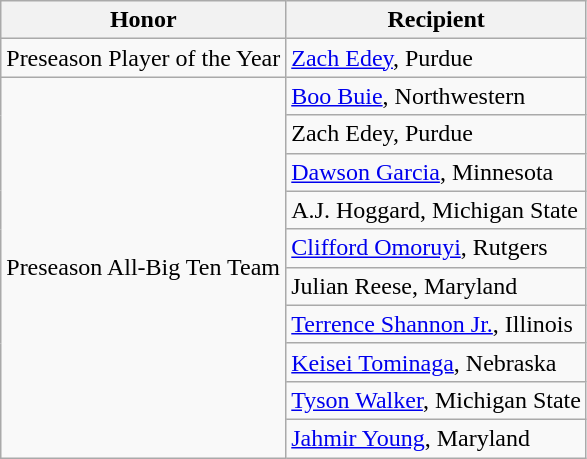<table class="wikitable" border="1">
<tr>
<th>Honor</th>
<th>Recipient</th>
</tr>
<tr>
<td>Preseason Player of the Year</td>
<td><a href='#'>Zach Edey</a>, Purdue</td>
</tr>
<tr>
<td rowspan="10" valign="middle">Preseason All-Big Ten Team</td>
<td><a href='#'>Boo Buie</a>, Northwestern</td>
</tr>
<tr>
<td>Zach Edey, Purdue</td>
</tr>
<tr>
<td><a href='#'>Dawson Garcia</a>, Minnesota</td>
</tr>
<tr>
<td>A.J. Hoggard, Michigan State</td>
</tr>
<tr>
<td><a href='#'>Clifford Omoruyi</a>, Rutgers</td>
</tr>
<tr>
<td>Julian Reese, Maryland</td>
</tr>
<tr>
<td><a href='#'>Terrence Shannon Jr.</a>, Illinois</td>
</tr>
<tr>
<td><a href='#'>Keisei Tominaga</a>, Nebraska</td>
</tr>
<tr>
<td><a href='#'>Tyson Walker</a>, Michigan State</td>
</tr>
<tr>
<td><a href='#'>Jahmir Young</a>, Maryland</td>
</tr>
</table>
